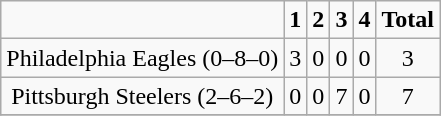<table class="wikitable">
<tr>
<td></td>
<td><strong>1</strong></td>
<td><strong>2</strong></td>
<td><strong>3</strong></td>
<td><strong>4</strong></td>
<td><strong>Total</strong></td>
</tr>
<tr align="center" bgcolor="">
<td>Philadelphia Eagles (0–8–0)</td>
<td>3</td>
<td>0</td>
<td>0</td>
<td>0</td>
<td>3</td>
</tr>
<tr align="center" bgcolor="">
<td>Pittsburgh Steelers (2–6–2)</td>
<td>0</td>
<td>0</td>
<td>7</td>
<td>0</td>
<td>7</td>
</tr>
<tr align="center" bgcolor="">
</tr>
</table>
